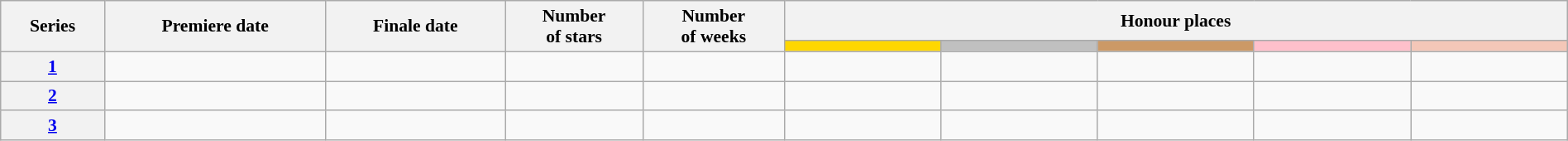<table class="wikitable"  style="white-space:nowrap; font-size:90%; width:100%;">
<tr>
<th rowspan="2">Series</th>
<th rowspan="2">Premiere date</th>
<th rowspan="2">Finale date</th>
<th rowspan="2">Number<br>of stars</th>
<th rowspan="2">Number<br>of weeks</th>
<th colspan="5">Honour places</th>
</tr>
<tr>
<td style="background:gold; width:10%;"></td>
<td style="background:silver; width:10%;"></td>
<td style="background:#c96; width:10%;"></td>
<td style="background:pink; width:10%;"></td>
<td style="background:#f4c7b8; width:10%;"></td>
</tr>
<tr>
<th><a href='#'>1</a></th>
<td></td>
<td></td>
<td></td>
<td></td>
<td></td>
<td></td>
<td></td>
<td></td>
<td></td>
</tr>
<tr>
<th><a href='#'>2</a></th>
<td></td>
<td></td>
<td></td>
<td></td>
<td></td>
<td></td>
<td></td>
<td></td>
<td></td>
</tr>
<tr>
<th><a href='#'>3</a></th>
<td></td>
<td></td>
<td></td>
<td></td>
<td></td>
<td></td>
<td></td>
<td></td>
<td></td>
</tr>
</table>
